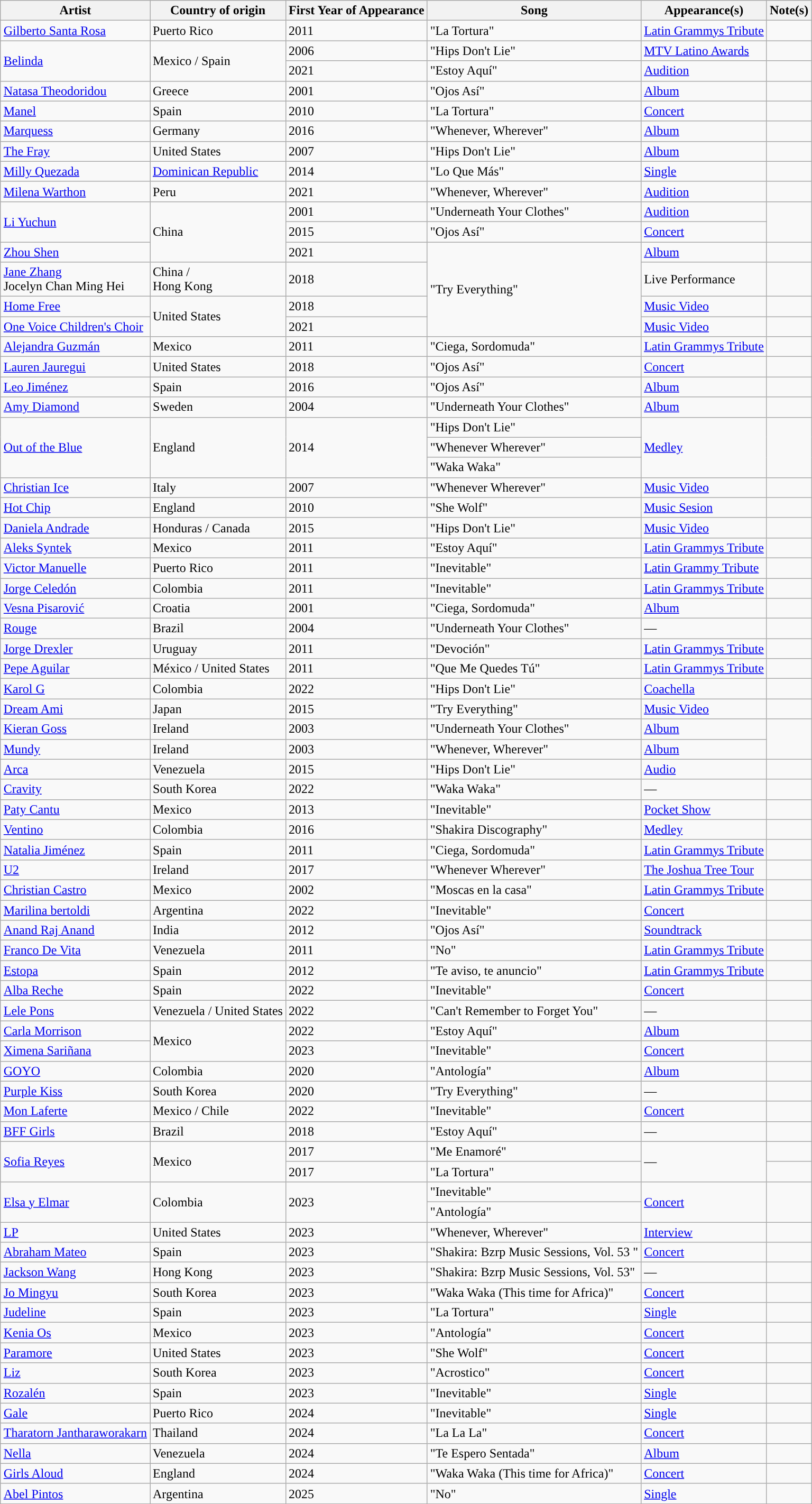<table class="wikitable sortable" style="margin:1em auto;">
<tr>
<th scope="col">Artist</th>
<th scope="col">Country of origin</th>
<th scope="col">First Year of Appearance</th>
<th scope="col">Song</th>
<th scope="col">Appearance(s)</th>
<th scope="b">Note(s)</th>
</tr>
<tr>
<td><a href='#'>Gilberto Santa Rosa</a></td>
<td>Puerto Rico</td>
<td>2011</td>
<td>"La Tortura"</td>
<td><a href='#'>Latin Grammys Tribute</a></td>
<td></td>
</tr>
<tr>
<td rowspan="2" data-sort-value="Armstrong"><a href='#'>Belinda</a></td>
<td rowspan="2">Mexico / Spain</td>
<td>2006</td>
<td>"Hips Don't Lie"</td>
<td><a href='#'>MTV Latino Awards</a></td>
<td></td>
</tr>
<tr>
<td>2021</td>
<td>"Estoy Aquí"</td>
<td><a href='#'>Audition</a></td>
<td></td>
</tr>
<tr>
<td><a href='#'>Natasa Theodoridou</a></td>
<td>Greece</td>
<td>2001</td>
<td>"Ojos Así"</td>
<td><a href='#'>Album</a></td>
<td></td>
</tr>
<tr>
<td><a href='#'>Manel</a></td>
<td>Spain</td>
<td>2010</td>
<td>"La Tortura"</td>
<td><a href='#'>Concert</a></td>
<td></td>
</tr>
<tr>
<td><a href='#'>Marquess</a></td>
<td>Germany</td>
<td>2016</td>
<td>"Whenever, Wherever"</td>
<td><a href='#'>Album</a></td>
<td></td>
</tr>
<tr>
<td><a href='#'>The Fray</a></td>
<td>United States</td>
<td>2007</td>
<td>"Hips Don't Lie"</td>
<td><a href='#'>Album</a></td>
<td></td>
</tr>
<tr>
<td><a href='#'>Milly Quezada</a></td>
<td><a href='#'>Dominican Republic</a></td>
<td>2014</td>
<td>"Lo Que Más"</td>
<td><a href='#'>Single</a></td>
<td></td>
</tr>
<tr>
<td><a href='#'>Milena Warthon</a></td>
<td>Peru</td>
<td>2021</td>
<td>"Whenever, Wherever"</td>
<td><a href='#'>Audition</a></td>
<td></td>
</tr>
<tr>
<td rowspan="2"><a href='#'>Li Yuchun</a></td>
<td rowspan="3">China</td>
<td>2001</td>
<td>"Underneath Your Clothes"</td>
<td><a href='#'>Audition</a></td>
<td rowspan="2"></td>
</tr>
<tr>
<td>2015</td>
<td>"Ojos Así"</td>
<td><a href='#'>Concert</a></td>
</tr>
<tr>
<td><a href='#'>Zhou Shen</a></td>
<td>2021</td>
<td rowspan="4">"Try Everything"</td>
<td><a href='#'>Album</a></td>
<td></td>
</tr>
<tr>
<td><a href='#'>Jane Zhang</a> <br> Jocelyn Chan Ming Hei</td>
<td>China /<br> Hong Kong</td>
<td>2018</td>
<td>Live Performance</td>
<td></td>
</tr>
<tr>
<td><a href='#'>Home Free</a></td>
<td rowspan="2">United States</td>
<td>2018</td>
<td><a href='#'>Music Video</a></td>
<td></td>
</tr>
<tr>
<td><a href='#'>One Voice Children's Choir</a></td>
<td>2021</td>
<td><a href='#'>Music Video</a></td>
<td></td>
</tr>
<tr>
<td><a href='#'>Alejandra Guzmán</a></td>
<td>Mexico</td>
<td>2011</td>
<td>"Ciega, Sordomuda"</td>
<td><a href='#'>Latin Grammys Tribute</a></td>
<td></td>
</tr>
<tr>
<td><a href='#'>Lauren Jauregui</a></td>
<td>United States</td>
<td>2018</td>
<td>"Ojos Así"</td>
<td><a href='#'>Concert</a></td>
<td></td>
</tr>
<tr>
<td><a href='#'>Leo Jiménez</a></td>
<td>Spain</td>
<td>2016</td>
<td>"Ojos Así"</td>
<td><a href='#'>Album</a></td>
<td></td>
</tr>
<tr>
<td><a href='#'>Amy Diamond</a></td>
<td>Sweden</td>
<td>2004</td>
<td>"Underneath Your Clothes"</td>
<td><a href='#'>Album</a></td>
<td></td>
</tr>
<tr>
<td rowspan="3" data-sort-value="Armstrong"><a href='#'>Out of the Blue</a></td>
<td rowspan="3">England</td>
<td rowspan="3">2014</td>
<td>"Hips Don't Lie"</td>
<td rowspan="3"><a href='#'>Medley</a></td>
<td rowspan="3"></td>
</tr>
<tr>
<td>"Whenever Wherever"</td>
</tr>
<tr>
<td>"Waka Waka"</td>
</tr>
<tr>
<td><a href='#'>Christian Ice</a></td>
<td>Italy</td>
<td>2007</td>
<td>"Whenever Wherever"</td>
<td><a href='#'>Music Video</a></td>
<td></td>
</tr>
<tr>
<td><a href='#'>Hot Chip</a></td>
<td>England</td>
<td>2010</td>
<td>"She Wolf"</td>
<td><a href='#'>Music Sesion</a></td>
<td></td>
</tr>
<tr>
<td><a href='#'>Daniela Andrade</a></td>
<td>Honduras / Canada</td>
<td>2015</td>
<td>"Hips Don't Lie"</td>
<td><a href='#'>Music Video</a></td>
<td></td>
</tr>
<tr>
<td><a href='#'>Aleks Syntek</a></td>
<td>Mexico</td>
<td>2011</td>
<td>"Estoy Aquí"</td>
<td><a href='#'>Latin Grammys Tribute</a></td>
<td></td>
</tr>
<tr>
<td><a href='#'>Victor Manuelle</a></td>
<td>Puerto Rico</td>
<td>2011</td>
<td>"Inevitable"</td>
<td><a href='#'>Latin Grammy Tribute</a></td>
<td></td>
</tr>
<tr>
<td><a href='#'>Jorge Celedón</a></td>
<td>Colombia</td>
<td>2011</td>
<td>"Inevitable"</td>
<td><a href='#'>Latin Grammys Tribute</a></td>
<td></td>
</tr>
<tr>
<td><a href='#'>Vesna Pisarović</a></td>
<td>Croatia</td>
<td>2001</td>
<td>"Ciega, Sordomuda"</td>
<td><a href='#'>Album</a></td>
<td></td>
</tr>
<tr>
<td><a href='#'>Rouge</a></td>
<td>Brazil</td>
<td>2004</td>
<td>"Underneath Your Clothes"</td>
<td>—</td>
<td></td>
</tr>
<tr>
<td><a href='#'>Jorge Drexler</a></td>
<td>Uruguay</td>
<td>2011</td>
<td>"Devoción"</td>
<td><a href='#'>Latin Grammys Tribute</a></td>
<td></td>
</tr>
<tr>
<td><a href='#'>Pepe Aguilar</a></td>
<td>México / United States</td>
<td>2011</td>
<td>"Que Me Quedes Tú"</td>
<td><a href='#'>Latin Grammys Tribute</a></td>
<td></td>
</tr>
<tr>
<td><a href='#'>Karol G</a></td>
<td>Colombia</td>
<td>2022</td>
<td>"Hips Don't Lie"</td>
<td><a href='#'>Coachella</a></td>
<td></td>
</tr>
<tr>
<td><a href='#'>Dream Ami</a></td>
<td>Japan</td>
<td>2015</td>
<td>"Try Everything"</td>
<td><a href='#'>Music Video</a></td>
<td></td>
</tr>
<tr>
<td><a href='#'>Kieran Goss</a></td>
<td>Ireland</td>
<td>2003</td>
<td>"Underneath Your Clothes"</td>
<td><a href='#'>Album</a></td>
<td rowspan="2"></td>
</tr>
<tr>
<td><a href='#'>Mundy</a></td>
<td>Ireland</td>
<td>2003</td>
<td>"Whenever, Wherever"</td>
<td><a href='#'>Album</a></td>
</tr>
<tr>
<td><a href='#'>Arca</a></td>
<td>Venezuela</td>
<td>2015</td>
<td>"Hips Don't Lie"</td>
<td><a href='#'>Audio</a></td>
<td></td>
</tr>
<tr>
<td><a href='#'>Cravity</a></td>
<td>South Korea</td>
<td>2022</td>
<td>"Waka Waka"</td>
<td>—</td>
<td></td>
</tr>
<tr>
<td><a href='#'>Paty Cantu</a></td>
<td>Mexico</td>
<td>2013</td>
<td>"Inevitable"</td>
<td><a href='#'>Pocket Show</a></td>
<td></td>
</tr>
<tr>
<td><a href='#'>Ventino</a></td>
<td>Colombia</td>
<td>2016</td>
<td>"Shakira Discography"</td>
<td><a href='#'>Medley</a></td>
<td></td>
</tr>
<tr>
<td><a href='#'>Natalia Jiménez</a></td>
<td>Spain</td>
<td>2011</td>
<td>"Ciega, Sordomuda"</td>
<td><a href='#'>Latin Grammys Tribute</a></td>
<td></td>
</tr>
<tr>
<td><a href='#'>U2</a></td>
<td>Ireland</td>
<td>2017</td>
<td>"Whenever Wherever"</td>
<td><a href='#'>The Joshua Tree Tour</a></td>
<td></td>
</tr>
<tr>
<td><a href='#'>Christian Castro</a></td>
<td>Mexico</td>
<td>2002</td>
<td>"Moscas en la casa"</td>
<td><a href='#'>Latin Grammys Tribute</a></td>
<td></td>
</tr>
<tr>
<td><a href='#'>Marilina bertoldi</a></td>
<td>Argentina</td>
<td>2022</td>
<td>"Inevitable"</td>
<td><a href='#'>Concert</a></td>
<td></td>
</tr>
<tr>
<td><a href='#'>Anand Raj Anand</a></td>
<td>India</td>
<td>2012</td>
<td>"Ojos Así"</td>
<td><a href='#'>Soundtrack</a></td>
<td></td>
</tr>
<tr>
<td><a href='#'>Franco De Vita</a></td>
<td>Venezuela</td>
<td>2011</td>
<td>"No"</td>
<td><a href='#'>Latin Grammys Tribute</a></td>
<td></td>
</tr>
<tr>
<td><a href='#'>Estopa</a></td>
<td>Spain</td>
<td>2012</td>
<td>"Te aviso, te anuncio"</td>
<td><a href='#'>Latin Grammys Tribute</a></td>
<td></td>
</tr>
<tr>
<td><a href='#'>Alba Reche</a></td>
<td>Spain</td>
<td>2022</td>
<td>"Inevitable"</td>
<td><a href='#'>Concert</a></td>
<td></td>
</tr>
<tr>
<td><a href='#'>Lele Pons</a></td>
<td>Venezuela / United States</td>
<td>2022</td>
<td>"Can't Remember to Forget You"</td>
<td>—</td>
<td></td>
</tr>
<tr>
<td rowspan="2"><a href='#'>Carla Morrison</a></td>
<td rowspan="3">Mexico</td>
<td>2022</td>
<td>"Estoy Aquí"</td>
<td><a href='#'>Album</a></td>
<td></td>
</tr>
<tr>
<td rowspan="2">2023</td>
<td rowspan="2">"Inevitable"</td>
<td rowspan="2"><a href='#'>Concert</a></td>
<td rowspan="2"></td>
</tr>
<tr>
<td><a href='#'>Ximena Sariñana</a></td>
</tr>
<tr>
<td><a href='#'>GOYO</a></td>
<td>Colombia</td>
<td>2020</td>
<td>"Antología"</td>
<td><a href='#'>Album</a></td>
<td></td>
</tr>
<tr>
<td><a href='#'>Purple Kiss</a></td>
<td>South Korea</td>
<td>2020</td>
<td>"Try Everything"</td>
<td>—</td>
<td></td>
</tr>
<tr>
<td><a href='#'>Mon Laferte</a></td>
<td>Mexico / Chile</td>
<td>2022</td>
<td>"Inevitable"</td>
<td><a href='#'>Concert</a></td>
<td></td>
</tr>
<tr>
<td><a href='#'>BFF Girls</a></td>
<td>Brazil</td>
<td>2018</td>
<td>"Estoy Aquí"</td>
<td>—</td>
<td></td>
</tr>
<tr>
<td rowspan="2"><a href='#'>Sofia Reyes</a></td>
<td rowspan="2">Mexico</td>
<td>2017</td>
<td>"Me Enamoré"</td>
<td rowspan="2">—</td>
<td></td>
</tr>
<tr>
<td>2017</td>
<td>"La Tortura"</td>
<td></td>
</tr>
<tr>
<td rowspan="2"><a href='#'>Elsa y Elmar</a></td>
<td rowspan="2">Colombia</td>
<td rowspan="2">2023</td>
<td>"Inevitable"</td>
<td rowspan="2"><a href='#'>Concert</a></td>
<td rowspan="2"></td>
</tr>
<tr>
<td>"Antología"</td>
</tr>
<tr>
<td><a href='#'>LP</a></td>
<td>United States</td>
<td>2023</td>
<td>"Whenever, Wherever"</td>
<td><a href='#'>Interview</a></td>
<td></td>
</tr>
<tr>
<td><a href='#'>Abraham Mateo</a></td>
<td>Spain</td>
<td>2023</td>
<td>"Shakira: Bzrp Music Sessions, Vol. 53 "</td>
<td><a href='#'>Concert</a></td>
<td></td>
</tr>
<tr>
<td><a href='#'>Jackson Wang</a></td>
<td>Hong Kong</td>
<td>2023</td>
<td>"Shakira: Bzrp Music Sessions, Vol. 53"</td>
<td>—</td>
<td></td>
</tr>
<tr>
<td><a href='#'>Jo Mingyu</a></td>
<td>South Korea</td>
<td>2023</td>
<td>"Waka Waka (This time for Africa)"</td>
<td><a href='#'>Concert</a></td>
<td></td>
</tr>
<tr>
<td><a href='#'>Judeline</a></td>
<td>Spain</td>
<td>2023</td>
<td>"La Tortura"</td>
<td><a href='#'>Single</a></td>
<td></td>
</tr>
<tr>
<td><a href='#'>Kenia Os</a></td>
<td>Mexico</td>
<td>2023</td>
<td>"Antología"</td>
<td><a href='#'>Concert</a></td>
<td></td>
</tr>
<tr>
<td><a href='#'>Paramore</a></td>
<td>United States</td>
<td>2023</td>
<td>"She Wolf"</td>
<td><a href='#'>Concert</a></td>
<td></td>
</tr>
<tr>
<td><a href='#'>Liz</a></td>
<td>South Korea</td>
<td>2023</td>
<td>"Acrostico"</td>
<td><a href='#'>Concert</a></td>
<td></td>
</tr>
<tr>
<td><a href='#'>Rozalén</a></td>
<td>Spain</td>
<td>2023</td>
<td>"Inevitable"</td>
<td><a href='#'>Single</a></td>
<td></td>
</tr>
<tr>
<td><a href='#'>Gale</a></td>
<td>Puerto Rico</td>
<td>2024</td>
<td>"Inevitable"</td>
<td><a href='#'>Single</a></td>
<td></td>
</tr>
<tr>
<td><a href='#'>Tharatorn Jantharaworakarn</a></td>
<td>Thailand</td>
<td>2024</td>
<td>"La La La"</td>
<td><a href='#'>Concert</a></td>
<td></td>
</tr>
<tr>
<td><a href='#'>Nella</a></td>
<td>Venezuela</td>
<td>2024</td>
<td>"Te Espero Sentada"</td>
<td><a href='#'>Album</a></td>
<td></td>
</tr>
<tr>
<td><a href='#'>Girls Aloud</a></td>
<td>England</td>
<td>2024</td>
<td>"Waka Waka (This time for Africa)"</td>
<td><a href='#'>Concert</a></td>
<td></td>
</tr>
<tr>
<td><a href='#'>Abel Pintos</a></td>
<td>Argentina</td>
<td>2025</td>
<td>"No"</td>
<td><a href='#'>Single</a></td>
<td></td>
</tr>
</table>
